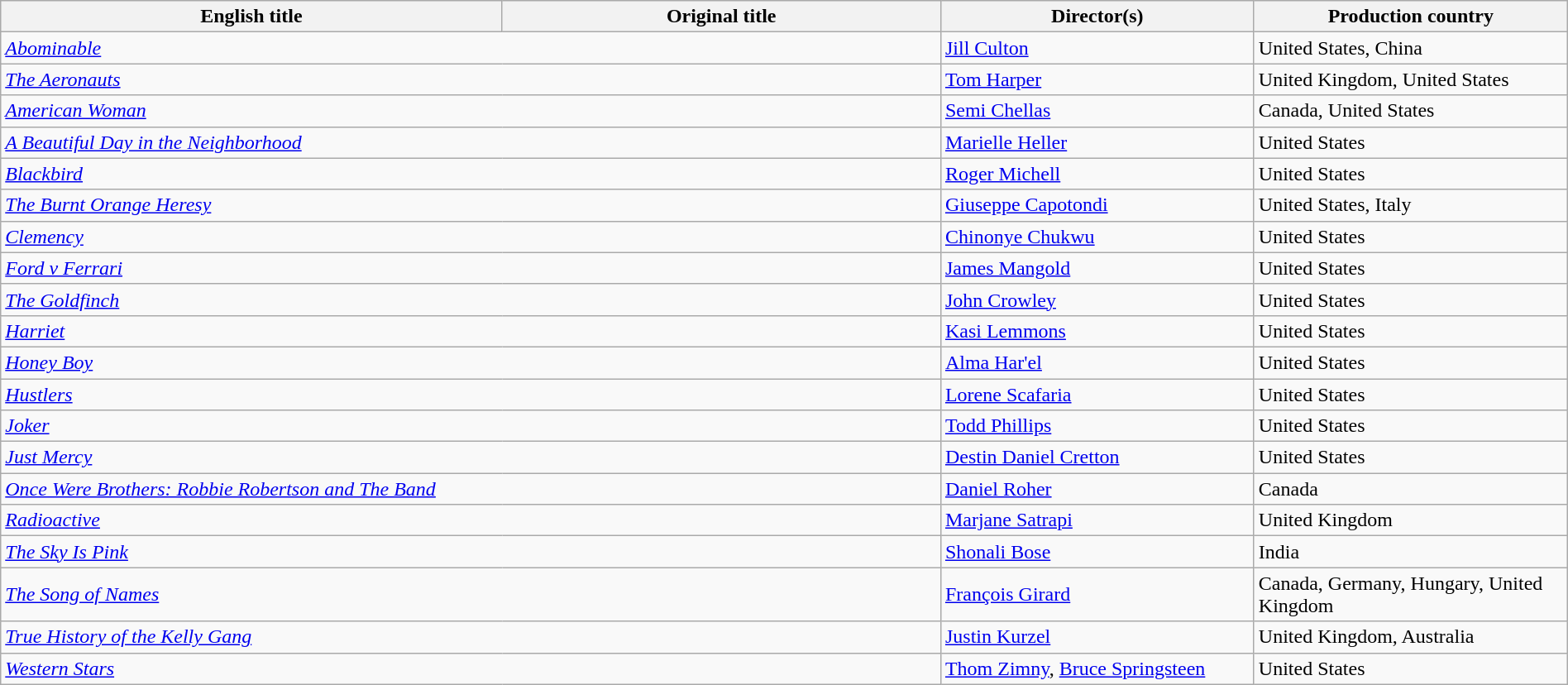<table class="wikitable" width=100%>
<tr>
<th scope="col" width="32%">English title</th>
<th scope="col" width="28%">Original title</th>
<th scope="col" width="20%">Director(s)</th>
<th scope="col" width="20%">Production country</th>
</tr>
<tr>
<td colspan=2><em><a href='#'>Abominable</a></em></td>
<td><a href='#'>Jill Culton</a></td>
<td>United States, China</td>
</tr>
<tr>
<td colspan=2><em><a href='#'>The Aeronauts</a></em></td>
<td><a href='#'>Tom Harper</a></td>
<td>United Kingdom, United States</td>
</tr>
<tr>
<td colspan=2><em><a href='#'>American Woman</a></em></td>
<td><a href='#'>Semi Chellas</a></td>
<td>Canada, United States</td>
</tr>
<tr>
<td colspan=2><em><a href='#'>A Beautiful Day in the Neighborhood</a></em></td>
<td><a href='#'>Marielle Heller</a></td>
<td>United States</td>
</tr>
<tr>
<td colspan=2><em><a href='#'>Blackbird</a></em></td>
<td><a href='#'>Roger Michell</a></td>
<td>United States</td>
</tr>
<tr>
<td colspan=2><em><a href='#'>The Burnt Orange Heresy</a></em></td>
<td><a href='#'>Giuseppe Capotondi</a></td>
<td>United States, Italy</td>
</tr>
<tr>
<td colspan=2><em><a href='#'>Clemency</a></em></td>
<td><a href='#'>Chinonye Chukwu</a></td>
<td>United States</td>
</tr>
<tr>
<td colspan=2><em><a href='#'>Ford v Ferrari</a></em></td>
<td><a href='#'>James Mangold</a></td>
<td>United States</td>
</tr>
<tr>
<td colspan=2><em><a href='#'>The Goldfinch</a></em></td>
<td><a href='#'>John Crowley</a></td>
<td>United States</td>
</tr>
<tr>
<td colspan=2><em><a href='#'>Harriet</a></em></td>
<td><a href='#'>Kasi Lemmons</a></td>
<td>United States</td>
</tr>
<tr>
<td colspan=2><em><a href='#'>Honey Boy</a></em></td>
<td><a href='#'>Alma Har'el</a></td>
<td>United States</td>
</tr>
<tr>
<td colspan=2><em><a href='#'>Hustlers</a></em></td>
<td><a href='#'>Lorene Scafaria</a></td>
<td>United States</td>
</tr>
<tr>
<td colspan=2><em><a href='#'>Joker</a></em></td>
<td><a href='#'>Todd Phillips</a></td>
<td>United States</td>
</tr>
<tr>
<td colspan=2><em><a href='#'>Just Mercy</a></em></td>
<td><a href='#'>Destin Daniel Cretton</a></td>
<td>United States</td>
</tr>
<tr>
<td colspan=2><em><a href='#'>Once Were Brothers: Robbie Robertson and The Band</a></em></td>
<td><a href='#'>Daniel Roher</a></td>
<td>Canada</td>
</tr>
<tr>
<td colspan=2><em><a href='#'>Radioactive</a></em></td>
<td><a href='#'>Marjane Satrapi</a></td>
<td>United Kingdom</td>
</tr>
<tr>
<td colspan=2><em><a href='#'>The Sky Is Pink</a></em></td>
<td><a href='#'>Shonali Bose</a></td>
<td>India</td>
</tr>
<tr>
<td colspan=2><em><a href='#'>The Song of Names</a></em></td>
<td><a href='#'>François Girard</a></td>
<td>Canada, Germany, Hungary, United Kingdom</td>
</tr>
<tr>
<td colspan=2><em><a href='#'>True History of the Kelly Gang</a></em></td>
<td><a href='#'>Justin Kurzel</a></td>
<td>United Kingdom, Australia</td>
</tr>
<tr>
<td colspan=2><em><a href='#'>Western Stars</a></em></td>
<td><a href='#'>Thom Zimny</a>, <a href='#'>Bruce Springsteen</a></td>
<td>United States</td>
</tr>
</table>
